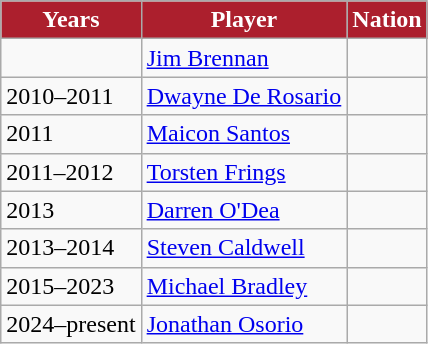<table class="wikitable">
<tr>
<th style="background:#AC1F2D; color:white;" scope="col">Years</th>
<th style="background:#AC1F2D; color:white;" scope="col">Player</th>
<th style="background:#AC1F2D; color:white;" scope="col">Nation</th>
</tr>
<tr>
<td></td>
<td><a href='#'>Jim Brennan</a></td>
<td></td>
</tr>
<tr>
<td>2010–2011</td>
<td><a href='#'>Dwayne De Rosario</a></td>
<td></td>
</tr>
<tr>
<td>2011</td>
<td><a href='#'>Maicon Santos</a></td>
<td></td>
</tr>
<tr>
<td>2011–2012</td>
<td><a href='#'>Torsten Frings</a></td>
<td></td>
</tr>
<tr>
<td>2013</td>
<td><a href='#'>Darren O'Dea</a></td>
<td></td>
</tr>
<tr>
<td>2013–2014</td>
<td><a href='#'>Steven Caldwell</a></td>
<td></td>
</tr>
<tr>
<td>2015–2023</td>
<td><a href='#'>Michael Bradley</a></td>
<td></td>
</tr>
<tr>
<td>2024–present</td>
<td><a href='#'>Jonathan Osorio</a></td>
<td></td>
</tr>
</table>
